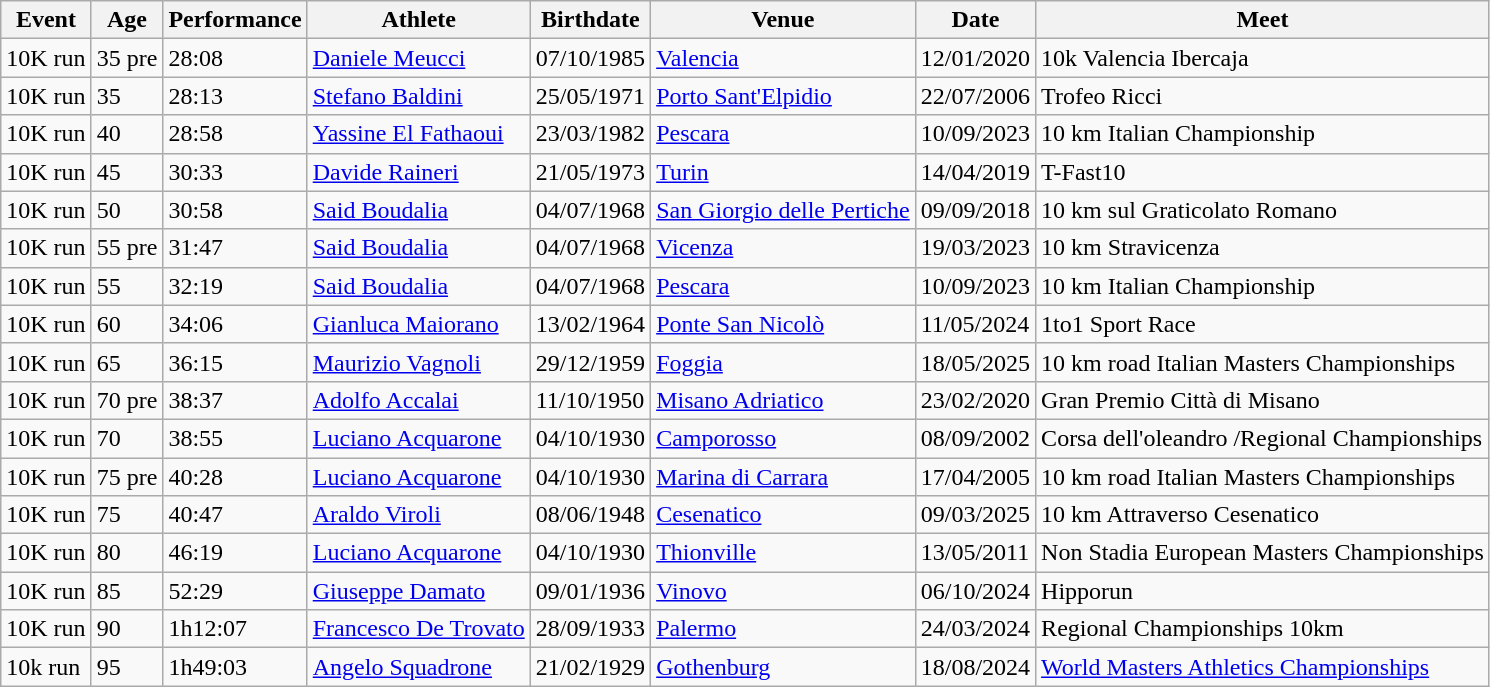<table class="wikitable" width= style="font-size:90%; text-align:center">
<tr>
<th>Event</th>
<th>Age</th>
<th>Performance</th>
<th>Athlete</th>
<th>Birthdate</th>
<th>Venue</th>
<th>Date</th>
<th>Meet</th>
</tr>
<tr>
<td>10K run</td>
<td>35 pre</td>
<td>28:08</td>
<td align=left><a href='#'>Daniele Meucci</a></td>
<td>07/10/1985</td>
<td align=left><a href='#'>Valencia</a></td>
<td>12/01/2020</td>
<td>10k Valencia Ibercaja</td>
</tr>
<tr>
<td>10K run</td>
<td>35</td>
<td>28:13</td>
<td align=left><a href='#'>Stefano Baldini</a></td>
<td>25/05/1971</td>
<td align=left><a href='#'>Porto Sant'Elpidio</a></td>
<td>22/07/2006</td>
<td>Trofeo Ricci</td>
</tr>
<tr>
<td>10K run</td>
<td>40</td>
<td>28:58</td>
<td align=left><a href='#'>Yassine El Fathaoui</a></td>
<td>23/03/1982</td>
<td align=left><a href='#'>Pescara</a></td>
<td>10/09/2023</td>
<td align=left>10 km Italian Championship</td>
</tr>
<tr>
<td>10K run</td>
<td>45</td>
<td>30:33</td>
<td align=left><a href='#'>Davide Raineri</a></td>
<td>21/05/1973</td>
<td align=left><a href='#'>Turin</a></td>
<td>14/04/2019</td>
<td>T-Fast10</td>
</tr>
<tr>
<td>10K run</td>
<td>50</td>
<td>30:58</td>
<td align=left><a href='#'>Said Boudalia</a></td>
<td>04/07/1968</td>
<td align=left><a href='#'>San Giorgio delle Pertiche</a></td>
<td>09/09/2018</td>
<td>10 km sul Graticolato Romano</td>
</tr>
<tr>
<td>10K run</td>
<td>55 pre</td>
<td>31:47</td>
<td align=left><a href='#'>Said Boudalia</a></td>
<td>04/07/1968</td>
<td align=left><a href='#'>Vicenza</a></td>
<td>19/03/2023</td>
<td>10 km Stravicenza</td>
</tr>
<tr>
<td>10K run</td>
<td>55</td>
<td>32:19</td>
<td align=left><a href='#'>Said Boudalia</a></td>
<td>04/07/1968</td>
<td align=left><a href='#'>Pescara</a></td>
<td>10/09/2023</td>
<td>10 km Italian Championship</td>
</tr>
<tr>
<td>10K run</td>
<td>60</td>
<td>34:06</td>
<td align=left><a href='#'>Gianluca Maiorano</a></td>
<td>13/02/1964</td>
<td align=left><a href='#'>Ponte San Nicolò</a></td>
<td>11/05/2024</td>
<td>1to1 Sport Race</td>
</tr>
<tr>
<td>10K run</td>
<td>65</td>
<td>36:15</td>
<td align=left><a href='#'>Maurizio Vagnoli</a></td>
<td>29/12/1959</td>
<td align=left><a href='#'>Foggia</a></td>
<td>18/05/2025</td>
<td>10 km road Italian Masters Championships</td>
</tr>
<tr>
<td>10K run</td>
<td>70 pre</td>
<td>38:37</td>
<td align=left><a href='#'>Adolfo Accalai</a></td>
<td>11/10/1950</td>
<td align=left><a href='#'>Misano Adriatico</a></td>
<td>23/02/2020</td>
<td>Gran Premio Città di Misano</td>
</tr>
<tr>
<td>10K run</td>
<td>70</td>
<td>38:55</td>
<td align=left><a href='#'>Luciano Acquarone</a></td>
<td>04/10/1930</td>
<td align=left><a href='#'>Camporosso</a></td>
<td>08/09/2002</td>
<td>Corsa dell'oleandro /Regional Championships</td>
</tr>
<tr>
<td>10K run</td>
<td>75 pre</td>
<td>40:28</td>
<td align=left><a href='#'>Luciano Acquarone</a></td>
<td>04/10/1930</td>
<td align=left><a href='#'>Marina di Carrara</a></td>
<td>17/04/2005</td>
<td>10 km road Italian Masters Championships</td>
</tr>
<tr>
<td>10K run</td>
<td>75</td>
<td>40:47</td>
<td align=left><a href='#'>Araldo Viroli</a></td>
<td>08/06/1948</td>
<td align=left><a href='#'>Cesenatico</a></td>
<td>09/03/2025</td>
<td>10 km  Attraverso Cesenatico</td>
</tr>
<tr>
<td>10K run</td>
<td>80</td>
<td>46:19</td>
<td align=left><a href='#'>Luciano Acquarone</a></td>
<td>04/10/1930</td>
<td align=left><a href='#'>Thionville</a></td>
<td>13/05/2011</td>
<td>Non Stadia European Masters Championships</td>
</tr>
<tr>
<td>10K run</td>
<td>85</td>
<td>52:29</td>
<td align=left><a href='#'>Giuseppe Damato</a></td>
<td>09/01/1936</td>
<td align=left><a href='#'>Vinovo</a></td>
<td>06/10/2024</td>
<td>Hipporun</td>
</tr>
<tr>
<td>10K run</td>
<td>90</td>
<td>1h12:07</td>
<td align=left><a href='#'>Francesco De Trovato</a></td>
<td>28/09/1933</td>
<td align=left><a href='#'>Palermo</a></td>
<td>24/03/2024</td>
<td>Regional Championships 10km</td>
</tr>
<tr>
<td>10k run</td>
<td>95</td>
<td>1h49:03</td>
<td align=left><a href='#'>Angelo Squadrone</a></td>
<td>21/02/1929</td>
<td align=left><a href='#'>Gothenburg</a></td>
<td>18/08/2024</td>
<td><a href='#'>World Masters Athletics Championships</a></td>
</tr>
</table>
